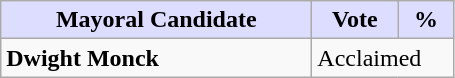<table class="wikitable">
<tr>
<th style="background:#ddf; width:200px;">Mayoral Candidate</th>
<th style="background:#ddf; width:50px;">Vote</th>
<th style="background:#ddf; width:30px;">%</th>
</tr>
<tr>
<td><strong>Dwight Monck</strong></td>
<td colspan="2">Acclaimed</td>
</tr>
</table>
